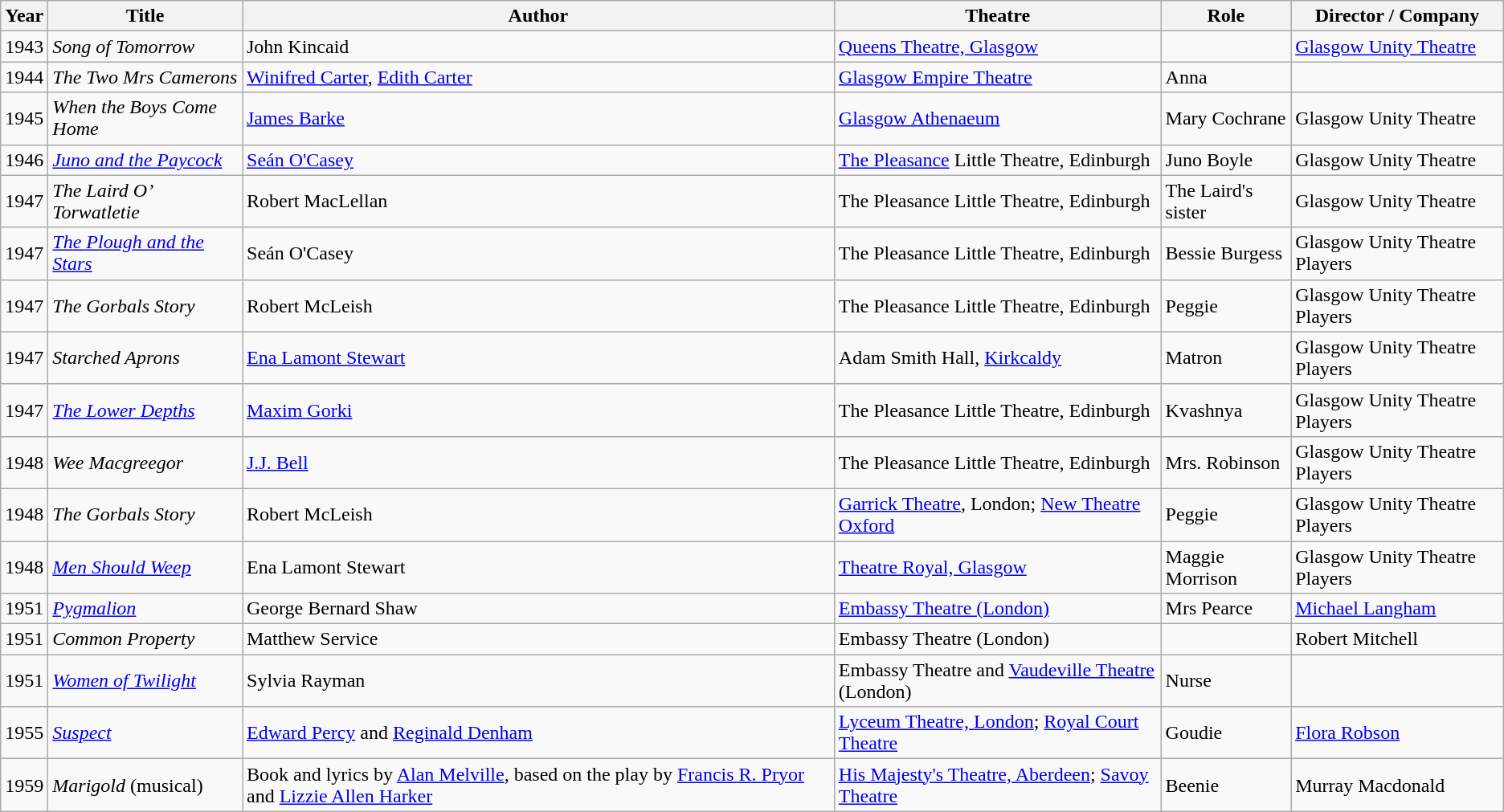<table class="wikitable sortable">
<tr>
<th>Year</th>
<th>Title</th>
<th>Author</th>
<th>Theatre</th>
<th>Role</th>
<th>Director / Company</th>
</tr>
<tr>
<td>1943</td>
<td><em>Song of Tomorrow</em></td>
<td>John Kincaid</td>
<td><a href='#'>Queens Theatre, Glasgow</a></td>
<td></td>
<td><a href='#'>Glasgow Unity Theatre</a></td>
</tr>
<tr>
<td>1944</td>
<td><em>The Two Mrs Camerons</em></td>
<td><a href='#'>Winifred Carter</a>, <a href='#'>Edith Carter</a></td>
<td><a href='#'>Glasgow Empire Theatre</a></td>
<td>Anna</td>
<td></td>
</tr>
<tr>
<td>1945</td>
<td><em>When the Boys Come Home</em></td>
<td><a href='#'>James Barke</a></td>
<td><a href='#'>Glasgow Athenaeum</a></td>
<td>Mary Cochrane</td>
<td>Glasgow Unity Theatre</td>
</tr>
<tr>
<td>1946</td>
<td><em><a href='#'>Juno and the Paycock</a></em></td>
<td><a href='#'>Seán O'Casey</a></td>
<td><a href='#'>The Pleasance</a> Little Theatre, Edinburgh</td>
<td>Juno Boyle</td>
<td>Glasgow Unity Theatre</td>
</tr>
<tr>
<td>1947</td>
<td><em>The Laird O’ Torwatletie</em></td>
<td>Robert MacLellan</td>
<td>The Pleasance Little Theatre, Edinburgh</td>
<td>The Laird's sister</td>
<td>Glasgow Unity Theatre</td>
</tr>
<tr>
<td>1947</td>
<td><em><a href='#'>The Plough and the Stars</a></em></td>
<td>Seán O'Casey</td>
<td>The Pleasance Little Theatre, Edinburgh</td>
<td>Bessie Burgess</td>
<td>Glasgow Unity Theatre Players</td>
</tr>
<tr>
<td>1947</td>
<td><em>The Gorbals Story</em></td>
<td>Robert McLeish</td>
<td>The Pleasance Little Theatre, Edinburgh</td>
<td>Peggie</td>
<td>Glasgow Unity Theatre Players</td>
</tr>
<tr>
<td>1947</td>
<td><em>Starched Aprons</em></td>
<td><a href='#'>Ena Lamont Stewart</a></td>
<td>Adam Smith Hall, <a href='#'>Kirkcaldy</a></td>
<td>Matron</td>
<td>Glasgow Unity Theatre Players</td>
</tr>
<tr>
<td>1947</td>
<td><em><a href='#'>The Lower Depths</a></em></td>
<td><a href='#'>Maxim Gorki</a></td>
<td>The Pleasance Little Theatre, Edinburgh</td>
<td>Kvashnya</td>
<td>Glasgow Unity Theatre Players</td>
</tr>
<tr>
<td>1948</td>
<td><em>Wee Macgreegor</em></td>
<td><a href='#'>J.J. Bell</a></td>
<td>The Pleasance Little Theatre, Edinburgh</td>
<td>Mrs. Robinson</td>
<td>Glasgow Unity Theatre Players</td>
</tr>
<tr>
<td>1948</td>
<td><em>The Gorbals Story</em></td>
<td>Robert McLeish</td>
<td><a href='#'>Garrick Theatre</a>, London; <a href='#'>New Theatre Oxford</a></td>
<td>Peggie</td>
<td>Glasgow Unity Theatre Players</td>
</tr>
<tr>
<td>1948</td>
<td><em><a href='#'>Men Should Weep</a></em></td>
<td>Ena Lamont Stewart</td>
<td><a href='#'>Theatre Royal, Glasgow</a></td>
<td>Maggie Morrison</td>
<td>Glasgow Unity Theatre Players</td>
</tr>
<tr>
<td>1951</td>
<td><em><a href='#'>Pygmalion</a></em></td>
<td>George Bernard Shaw</td>
<td><a href='#'>Embassy Theatre (London)</a></td>
<td>Mrs Pearce</td>
<td><a href='#'>Michael Langham</a></td>
</tr>
<tr>
<td>1951</td>
<td><em>Common Property</em></td>
<td>Matthew Service</td>
<td>Embassy Theatre (London)</td>
<td></td>
<td>Robert Mitchell</td>
</tr>
<tr>
<td>1951</td>
<td><em><a href='#'>Women of Twilight</a></em></td>
<td>Sylvia Rayman</td>
<td>Embassy Theatre and <a href='#'>Vaudeville Theatre</a> (London)</td>
<td>Nurse</td>
<td></td>
</tr>
<tr>
<td>1955</td>
<td><em><a href='#'>Suspect</a></em></td>
<td><a href='#'>Edward Percy</a> and <a href='#'>Reginald Denham</a></td>
<td><a href='#'>Lyceum Theatre, London</a>; <a href='#'>Royal Court Theatre</a></td>
<td>Goudie</td>
<td><a href='#'>Flora Robson</a></td>
</tr>
<tr>
<td>1959</td>
<td><em>Marigold</em> (musical)</td>
<td>Book and lyrics by <a href='#'>Alan Melville</a>, based on the play by <a href='#'>Francis R. Pryor</a> and <a href='#'>Lizzie Allen Harker</a></td>
<td><a href='#'>His Majesty's Theatre, Aberdeen</a>; <a href='#'>Savoy Theatre</a></td>
<td>Beenie</td>
<td>Murray Macdonald</td>
</tr>
</table>
